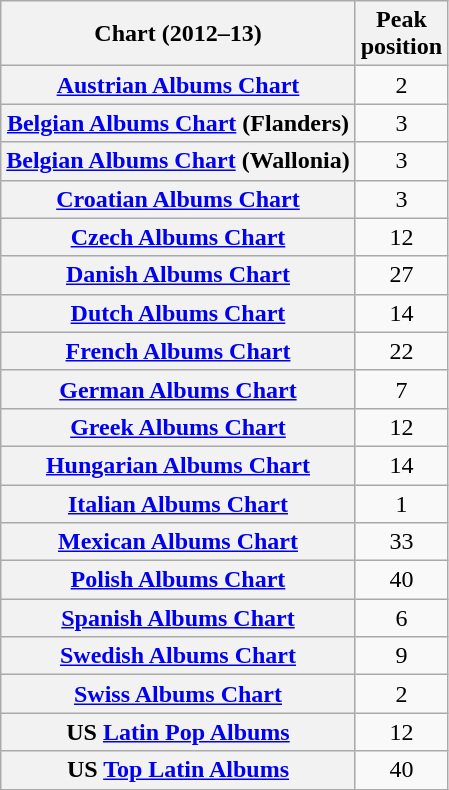<table class="wikitable sortable plainrowheaders">
<tr>
<th>Chart (2012–13)</th>
<th>Peak<br>position</th>
</tr>
<tr>
<th scope="row"><a href='#'>Austrian Albums Chart</a></th>
<td style="text-align:center;">2</td>
</tr>
<tr>
<th scope="row"><a href='#'>Belgian Albums Chart</a> (Flanders)</th>
<td style="text-align:center;">3</td>
</tr>
<tr>
<th scope="row"><a href='#'>Belgian Albums Chart</a> (Wallonia)</th>
<td style="text-align:center;">3</td>
</tr>
<tr>
<th scope="row"><a href='#'>Croatian Albums Chart</a></th>
<td style="text-align:center;">3</td>
</tr>
<tr>
<th scope="row"><a href='#'>Czech Albums Chart</a></th>
<td style="text-align:center;">12</td>
</tr>
<tr>
<th scope="row"><a href='#'>Danish Albums Chart</a></th>
<td style="text-align:center;">27</td>
</tr>
<tr>
<th scope="row"><a href='#'>Dutch Albums Chart</a></th>
<td style="text-align:center;">14</td>
</tr>
<tr>
<th scope="row"><a href='#'>French Albums Chart</a></th>
<td style="text-align:center;">22</td>
</tr>
<tr>
<th scope="row"><a href='#'>German Albums Chart</a></th>
<td style="text-align:center;">7</td>
</tr>
<tr>
<th scope="row"><a href='#'>Greek Albums Chart</a></th>
<td style="text-align:center;">12</td>
</tr>
<tr>
<th scope="row"><a href='#'>Hungarian Albums Chart</a></th>
<td style="text-align:center;">14</td>
</tr>
<tr>
<th scope="row"><a href='#'>Italian Albums Chart</a></th>
<td style="text-align:center;">1</td>
</tr>
<tr>
<th scope="row"><a href='#'>Mexican Albums Chart</a></th>
<td style="text-align:center;">33</td>
</tr>
<tr>
<th scope="row"><a href='#'>Polish Albums Chart</a></th>
<td style="text-align:center;">40</td>
</tr>
<tr>
<th scope="row"><a href='#'>Spanish Albums Chart</a></th>
<td style="text-align:center;">6</td>
</tr>
<tr>
<th scope="row"><a href='#'>Swedish Albums Chart</a></th>
<td style="text-align:center;">9</td>
</tr>
<tr>
<th scope="row"><a href='#'>Swiss Albums Chart</a></th>
<td style="text-align:center;">2</td>
</tr>
<tr>
<th scope="row">US <a href='#'>Latin Pop Albums</a></th>
<td style="text-align:center;">12</td>
</tr>
<tr>
<th scope="row">US <a href='#'>Top Latin Albums</a></th>
<td style="text-align:center;">40</td>
</tr>
</table>
